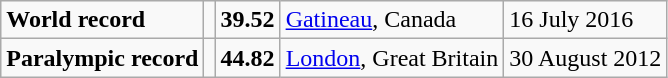<table class="wikitable">
<tr>
<td><strong>World record</strong></td>
<td></td>
<td><strong>39.52</strong></td>
<td><a href='#'>Gatineau</a>, Canada</td>
<td>16 July 2016</td>
</tr>
<tr>
<td><strong>Paralympic record</strong></td>
<td></td>
<td><strong>44.82</strong></td>
<td><a href='#'>London</a>, Great Britain</td>
<td>30 August 2012</td>
</tr>
</table>
